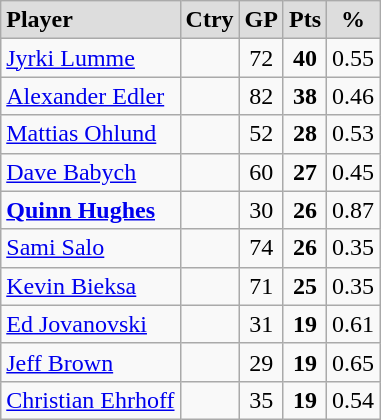<table class="wikitable">
<tr align="center" style="font-weight:bold; background-color:#dddddd;" |>
<td align="left">Player</td>
<td>Ctry</td>
<td>GP</td>
<td>Pts</td>
<td>%</td>
</tr>
<tr align="center">
<td align="left"><a href='#'>Jyrki Lumme</a></td>
<td></td>
<td>72</td>
<td><strong>40</strong></td>
<td>0.55</td>
</tr>
<tr align="center">
<td align="left"><a href='#'>Alexander Edler</a></td>
<td></td>
<td>82</td>
<td><strong>38</strong></td>
<td>0.46</td>
</tr>
<tr align="center">
<td align="left"><a href='#'>Mattias Ohlund</a></td>
<td></td>
<td>52</td>
<td><strong>28</strong></td>
<td>0.53</td>
</tr>
<tr align="center">
<td align="left"><a href='#'>Dave Babych</a></td>
<td></td>
<td>60</td>
<td><strong>27</strong></td>
<td>0.45</td>
</tr>
<tr align="center">
<td align="left"><strong><a href='#'>Quinn Hughes</a></strong></td>
<td></td>
<td>30</td>
<td><strong>26</strong></td>
<td>0.87</td>
</tr>
<tr align="center">
<td align="left"><a href='#'>Sami Salo</a></td>
<td></td>
<td>74</td>
<td><strong>26</strong></td>
<td>0.35</td>
</tr>
<tr align="center">
<td align="left"><a href='#'>Kevin Bieksa</a></td>
<td></td>
<td>71</td>
<td><strong>25</strong></td>
<td>0.35</td>
</tr>
<tr align="center">
<td align="left"><a href='#'>Ed Jovanovski</a></td>
<td></td>
<td>31</td>
<td><strong>19</strong></td>
<td>0.61</td>
</tr>
<tr align="center">
<td align="left"><a href='#'>Jeff Brown</a></td>
<td></td>
<td>29</td>
<td><strong>19</strong></td>
<td>0.65</td>
</tr>
<tr align="center">
<td align="left"><a href='#'>Christian Ehrhoff</a></td>
<td></td>
<td>35</td>
<td><strong>19</strong></td>
<td>0.54</td>
</tr>
</table>
